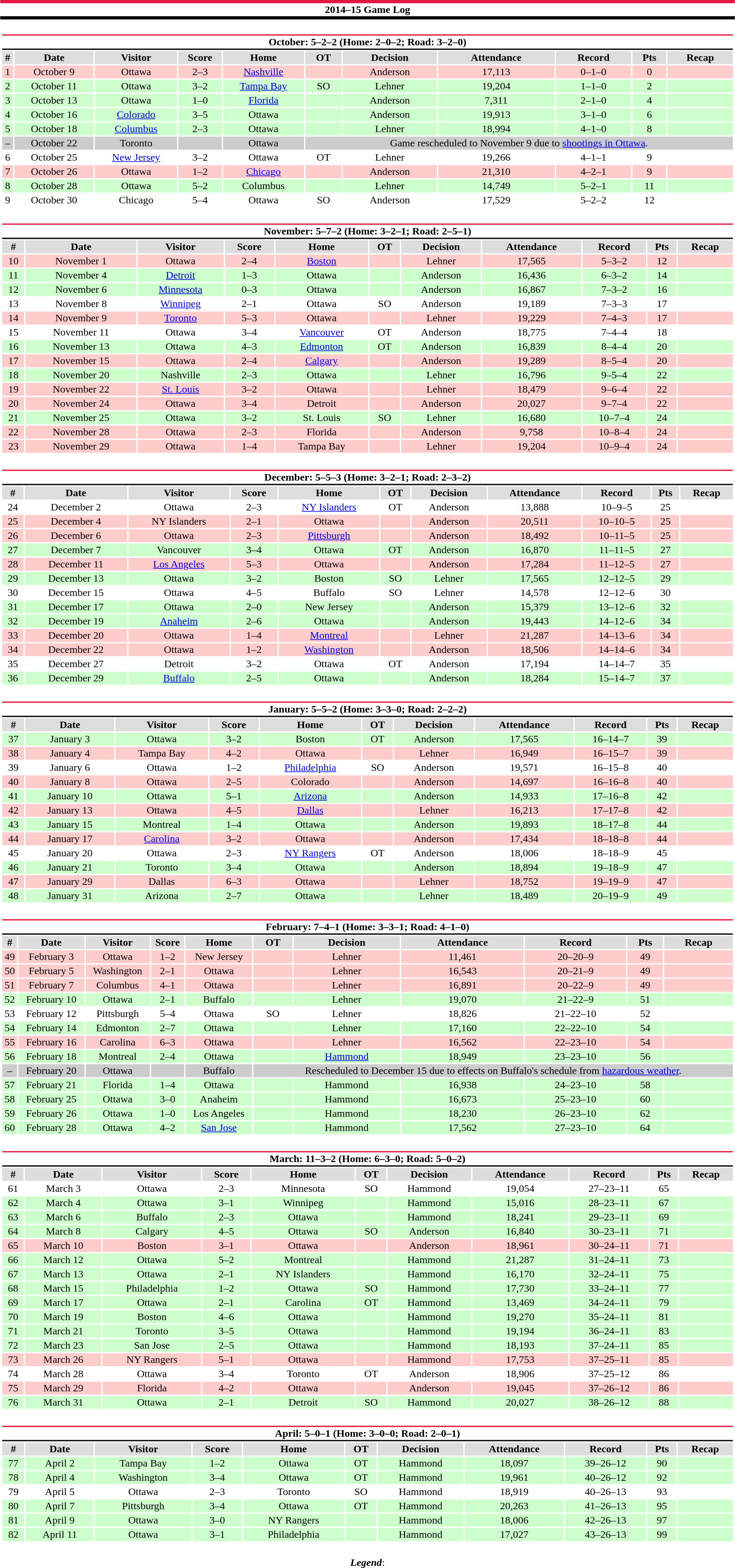<table class="toccolours" style="width:90%; clear:both; margin:1.5em auto; text-align:center;">
<tr>
<th colspan="11" style="background:#fff; border-top:#e4173e 5px solid; border-bottom:#000 5px solid;">2014–15 Game Log</th>
</tr>
<tr>
<td colspan=11><br><table class="toccolours collapsible collapsed" style="width:100%;">
<tr>
<th colspan="11" style="background:#fff; border-top:#e4173e 2px solid; border-bottom:#000 2px solid;">October: 5–2–2 (Home: 2–0–2; Road: 3–2–0)</th>
</tr>
<tr style="text-align:center; background:#ddd;">
<th>#</th>
<th>Date</th>
<th>Visitor</th>
<th>Score</th>
<th>Home</th>
<th>OT</th>
<th>Decision</th>
<th>Attendance</th>
<th>Record</th>
<th>Pts</th>
<th>Recap</th>
</tr>
<tr style="text-align:center; background:#fcc;">
<td>1</td>
<td>October 9</td>
<td>Ottawa</td>
<td>2–3</td>
<td><a href='#'>Nashville</a></td>
<td></td>
<td>Anderson</td>
<td>17,113</td>
<td>0–1–0</td>
<td>0</td>
<td></td>
</tr>
<tr style="text-align:center; background:#cfc;">
<td>2</td>
<td>October 11</td>
<td>Ottawa</td>
<td>3–2</td>
<td><a href='#'>Tampa Bay</a></td>
<td>SO</td>
<td>Lehner</td>
<td>19,204</td>
<td>1–1–0</td>
<td>2</td>
<td></td>
</tr>
<tr style="text-align:center; background:#cfc;">
<td>3</td>
<td>October 13</td>
<td>Ottawa</td>
<td>1–0</td>
<td><a href='#'>Florida</a></td>
<td></td>
<td>Anderson</td>
<td>7,311</td>
<td>2–1–0</td>
<td>4</td>
<td></td>
</tr>
<tr style="text-align:center; background:#cfc;">
<td>4</td>
<td>October 16</td>
<td><a href='#'>Colorado</a></td>
<td>3–5</td>
<td>Ottawa</td>
<td></td>
<td>Anderson</td>
<td>19,913</td>
<td>3–1–0</td>
<td>6</td>
<td></td>
</tr>
<tr style="text-align:center; background:#cfc;">
<td>5</td>
<td>October 18</td>
<td><a href='#'>Columbus</a></td>
<td>2–3</td>
<td>Ottawa</td>
<td></td>
<td>Lehner</td>
<td>18,994</td>
<td>4–1–0</td>
<td>8</td>
<td></td>
</tr>
<tr style="text-align:center; background:#ccc;">
<td>–</td>
<td>October 22</td>
<td>Toronto</td>
<td></td>
<td>Ottawa</td>
<td colspan="6">Game rescheduled to November 9 due to <a href='#'>shootings in Ottawa</a>.</td>
</tr>
<tr style="text-align:center; background:#fff;">
<td>6</td>
<td>October 25</td>
<td><a href='#'>New Jersey</a></td>
<td>3–2</td>
<td>Ottawa</td>
<td>OT</td>
<td>Lehner</td>
<td>19,266</td>
<td>4–1–1</td>
<td>9</td>
<td></td>
</tr>
<tr style="text-align:center; background:#fcc;">
<td>7</td>
<td>October 26</td>
<td>Ottawa</td>
<td>1–2</td>
<td><a href='#'>Chicago</a></td>
<td></td>
<td>Anderson</td>
<td>21,310</td>
<td>4–2–1</td>
<td>9</td>
<td></td>
</tr>
<tr style="text-align:center; background:#cfc;">
<td>8</td>
<td>October 28</td>
<td>Ottawa</td>
<td>5–2</td>
<td>Columbus</td>
<td></td>
<td>Lehner</td>
<td>14,749</td>
<td>5–2–1</td>
<td>11</td>
<td></td>
</tr>
<tr style="text-align:center; background:#fff;">
<td>9</td>
<td>October 30</td>
<td>Chicago</td>
<td>5–4</td>
<td>Ottawa</td>
<td>SO</td>
<td>Anderson</td>
<td>17,529</td>
<td>5–2–2</td>
<td>12</td>
<td></td>
</tr>
</table>
</td>
</tr>
<tr>
<td colspan=11><br><table class="toccolours collapsible collapsed" style="width:100%;">
<tr>
<th colspan="11" style="background:#fff; border-top:#e4173e 2px solid; border-bottom:#000 2px solid;">November: 5–7–2 (Home: 3–2–1; Road: 2–5–1)</th>
</tr>
<tr style="text-align:center; background:#ddd;">
<th>#</th>
<th>Date</th>
<th>Visitor</th>
<th>Score</th>
<th>Home</th>
<th>OT</th>
<th>Decision</th>
<th>Attendance</th>
<th>Record</th>
<th>Pts</th>
<th>Recap</th>
</tr>
<tr style="text-align:center; background:#fcc;">
<td>10</td>
<td>November 1</td>
<td>Ottawa</td>
<td>2–4</td>
<td><a href='#'>Boston</a></td>
<td></td>
<td>Lehner</td>
<td>17,565</td>
<td>5–3–2</td>
<td>12</td>
<td></td>
</tr>
<tr style="text-align:center; background:#cfc;">
<td>11</td>
<td>November 4</td>
<td><a href='#'>Detroit</a></td>
<td>1–3</td>
<td>Ottawa</td>
<td></td>
<td>Anderson</td>
<td>16,436</td>
<td>6–3–2</td>
<td>14</td>
<td></td>
</tr>
<tr style="text-align:center; background:#cfc;">
<td>12</td>
<td>November 6</td>
<td><a href='#'>Minnesota</a></td>
<td>0–3</td>
<td>Ottawa</td>
<td></td>
<td>Anderson</td>
<td>16,867</td>
<td>7–3–2</td>
<td>16</td>
<td></td>
</tr>
<tr style="text-align:center; background:#fff;">
<td>13</td>
<td>November 8</td>
<td><a href='#'>Winnipeg</a></td>
<td>2–1</td>
<td>Ottawa</td>
<td>SO</td>
<td>Anderson</td>
<td>19,189</td>
<td>7–3–3</td>
<td>17</td>
<td></td>
</tr>
<tr style="text-align:center; background:#fcc;">
<td>14</td>
<td>November 9</td>
<td><a href='#'>Toronto</a></td>
<td>5–3</td>
<td>Ottawa</td>
<td></td>
<td>Lehner</td>
<td>19,229</td>
<td>7–4–3</td>
<td>17</td>
<td></td>
</tr>
<tr style="text-align:center; background:#fff;">
<td>15</td>
<td>November 11</td>
<td>Ottawa</td>
<td>3–4</td>
<td><a href='#'>Vancouver</a></td>
<td>OT</td>
<td>Anderson</td>
<td>18,775</td>
<td>7–4–4</td>
<td>18</td>
<td></td>
</tr>
<tr style="text-align:center; background:#cfc;">
<td>16</td>
<td>November 13</td>
<td>Ottawa</td>
<td>4–3</td>
<td><a href='#'>Edmonton</a></td>
<td>OT</td>
<td>Anderson</td>
<td>16,839</td>
<td>8–4–4</td>
<td>20</td>
<td></td>
</tr>
<tr style="text-align:center; background:#fcc;">
<td>17</td>
<td>November 15</td>
<td>Ottawa</td>
<td>2–4</td>
<td><a href='#'>Calgary</a></td>
<td></td>
<td>Anderson</td>
<td>19,289</td>
<td>8–5–4</td>
<td>20</td>
<td></td>
</tr>
<tr style="text-align:center; background:#cfc;">
<td>18</td>
<td>November 20</td>
<td>Nashville</td>
<td>2–3</td>
<td>Ottawa</td>
<td></td>
<td>Lehner</td>
<td>16,796</td>
<td>9–5–4</td>
<td>22</td>
<td></td>
</tr>
<tr style="text-align:center; background:#fcc;">
<td>19</td>
<td>November 22</td>
<td><a href='#'>St. Louis</a></td>
<td>3–2</td>
<td>Ottawa</td>
<td></td>
<td>Lehner</td>
<td>18,479</td>
<td>9–6–4</td>
<td>22</td>
<td></td>
</tr>
<tr style="text-align:center; background:#fcc;">
<td>20</td>
<td>November 24</td>
<td>Ottawa</td>
<td>3–4</td>
<td>Detroit</td>
<td></td>
<td>Anderson</td>
<td>20,027</td>
<td>9–7–4</td>
<td>22</td>
<td></td>
</tr>
<tr style="text-align:center; background:#cfc;">
<td>21</td>
<td>November 25</td>
<td>Ottawa</td>
<td>3–2</td>
<td>St. Louis</td>
<td>SO</td>
<td>Lehner</td>
<td>16,680</td>
<td>10–7–4</td>
<td>24</td>
<td></td>
</tr>
<tr style="text-align:center; background:#fcc;">
<td>22</td>
<td>November 28</td>
<td>Ottawa</td>
<td>2–3</td>
<td>Florida</td>
<td></td>
<td>Anderson</td>
<td>9,758</td>
<td>10–8–4</td>
<td>24</td>
<td></td>
</tr>
<tr style="text-align:center; background:#fcc;">
<td>23</td>
<td>November 29</td>
<td>Ottawa</td>
<td>1–4</td>
<td>Tampa Bay</td>
<td></td>
<td>Lehner</td>
<td>19,204</td>
<td>10–9–4</td>
<td>24</td>
<td></td>
</tr>
</table>
</td>
</tr>
<tr>
<td colspan=11><br><table class="toccolours collapsible collapsed" style="width:100%;">
<tr>
<th colspan="11" style="background:#fff; border-top:#e4173e 2px solid; border-bottom:#000 2px solid;">December: 5–5–3 (Home: 3–2–1; Road: 2–3–2)</th>
</tr>
<tr style="text-align:center; background:#ddd;">
<th>#</th>
<th>Date</th>
<th>Visitor</th>
<th>Score</th>
<th>Home</th>
<th>OT</th>
<th>Decision</th>
<th>Attendance</th>
<th>Record</th>
<th>Pts</th>
<th>Recap</th>
</tr>
<tr style="text-align:center; background:#fff;">
<td>24</td>
<td>December 2</td>
<td>Ottawa</td>
<td>2–3</td>
<td><a href='#'>NY Islanders</a></td>
<td>OT</td>
<td>Anderson</td>
<td>13,888</td>
<td>10–9–5</td>
<td>25</td>
<td></td>
</tr>
<tr style="text-align:center; background:#fcc;">
<td>25</td>
<td>December 4</td>
<td>NY Islanders</td>
<td>2–1</td>
<td>Ottawa</td>
<td></td>
<td>Anderson</td>
<td>20,511</td>
<td>10–10–5</td>
<td>25</td>
<td></td>
</tr>
<tr style="text-align:center; background:#fcc;">
<td>26</td>
<td>December 6</td>
<td>Ottawa</td>
<td>2–3</td>
<td><a href='#'>Pittsburgh</a></td>
<td></td>
<td>Anderson</td>
<td>18,492</td>
<td>10–11–5</td>
<td>25</td>
<td></td>
</tr>
<tr style="text-align:center; background:#cfc;">
<td>27</td>
<td>December 7</td>
<td>Vancouver</td>
<td>3–4</td>
<td>Ottawa</td>
<td>OT</td>
<td>Anderson</td>
<td>16,870</td>
<td>11–11–5</td>
<td>27</td>
<td></td>
</tr>
<tr style="text-align:center; background:#fcc;">
<td>28</td>
<td>December 11</td>
<td><a href='#'>Los Angeles</a></td>
<td>5–3</td>
<td>Ottawa</td>
<td></td>
<td>Anderson</td>
<td>17,284</td>
<td>11–12–5</td>
<td>27</td>
<td></td>
</tr>
<tr style="text-align:center; background:#cfc;">
<td>29</td>
<td>December 13</td>
<td>Ottawa</td>
<td>3–2</td>
<td>Boston</td>
<td>SO</td>
<td>Lehner</td>
<td>17,565</td>
<td>12–12–5</td>
<td>29</td>
<td></td>
</tr>
<tr style="text-align:center; background:#ffffff;">
<td>30</td>
<td>December 15</td>
<td>Ottawa</td>
<td>4–5</td>
<td>Buffalo</td>
<td>SO</td>
<td>Lehner</td>
<td>14,578</td>
<td>12–12–6</td>
<td>30</td>
<td></td>
</tr>
<tr style="text-align:center; background:#cfc;">
<td>31</td>
<td>December 17</td>
<td>Ottawa</td>
<td>2–0</td>
<td>New Jersey</td>
<td></td>
<td>Anderson</td>
<td>15,379</td>
<td>13–12–6</td>
<td>32</td>
<td></td>
</tr>
<tr style="text-align:center; background:#cfc;">
<td>32</td>
<td>December 19</td>
<td><a href='#'>Anaheim</a></td>
<td>2–6</td>
<td>Ottawa</td>
<td></td>
<td>Anderson</td>
<td>19,443</td>
<td>14–12–6</td>
<td>34</td>
<td></td>
</tr>
<tr style="text-align:center; background:#fcc;">
<td>33</td>
<td>December 20</td>
<td>Ottawa</td>
<td>1–4</td>
<td><a href='#'>Montreal</a></td>
<td></td>
<td>Lehner</td>
<td>21,287</td>
<td>14–13–6</td>
<td>34</td>
<td></td>
</tr>
<tr style="text-align:center; background:#fcc;">
<td>34</td>
<td>December 22</td>
<td>Ottawa</td>
<td>1–2</td>
<td><a href='#'>Washington</a></td>
<td></td>
<td>Anderson</td>
<td>18,506</td>
<td>14–14–6</td>
<td>34</td>
<td></td>
</tr>
<tr style="text-align:center; background:#fff;">
<td>35</td>
<td>December 27</td>
<td>Detroit</td>
<td>3–2</td>
<td>Ottawa</td>
<td>OT</td>
<td>Anderson</td>
<td>17,194</td>
<td>14–14–7</td>
<td>35</td>
<td></td>
</tr>
<tr style="text-align:center;background:#cfc;">
<td>36</td>
<td>December 29</td>
<td><a href='#'>Buffalo</a></td>
<td>2–5</td>
<td>Ottawa</td>
<td></td>
<td>Anderson</td>
<td>18,284</td>
<td>15–14–7</td>
<td>37</td>
<td></td>
</tr>
</table>
</td>
</tr>
<tr>
<td colspan=11><br><table class="toccolours collapsible collapsed" style="width:100%;">
<tr>
<th colspan="11" style="background:#fff; border-top:#e4173e 2px solid; border-bottom:#000 2px solid;">January: 5–5–2 (Home: 3–3–0; Road: 2–2–2)</th>
</tr>
<tr style="text-align:center; background:#ddd;">
<th>#</th>
<th>Date</th>
<th>Visitor</th>
<th>Score</th>
<th>Home</th>
<th>OT</th>
<th>Decision</th>
<th>Attendance</th>
<th>Record</th>
<th>Pts</th>
<th>Recap</th>
</tr>
<tr style="text-align:center;background:#cfc;">
<td>37</td>
<td>January 3</td>
<td>Ottawa</td>
<td>3–2</td>
<td>Boston</td>
<td>OT</td>
<td>Anderson</td>
<td>17,565</td>
<td>16–14–7</td>
<td>39</td>
<td></td>
</tr>
<tr style="text-align:center; background:#fcc;">
<td>38</td>
<td>January 4</td>
<td>Tampa Bay</td>
<td>4–2</td>
<td>Ottawa</td>
<td></td>
<td>Lehner</td>
<td>16,949</td>
<td>16–15–7</td>
<td>39</td>
<td></td>
</tr>
<tr style="text-align:center; background:#fff;">
<td>39</td>
<td>January 6</td>
<td>Ottawa</td>
<td>1–2</td>
<td><a href='#'>Philadelphia</a></td>
<td>SO</td>
<td>Anderson</td>
<td>19,571</td>
<td>16–15–8</td>
<td>40</td>
<td></td>
</tr>
<tr style="text-align:center; background:#fcc;">
<td>40</td>
<td>January 8</td>
<td>Ottawa</td>
<td>2–5</td>
<td>Colorado</td>
<td></td>
<td>Anderson</td>
<td>14,697</td>
<td>16–16–8</td>
<td>40</td>
<td></td>
</tr>
<tr style="text-align:center;background:#cfc;">
<td>41</td>
<td>January 10</td>
<td>Ottawa</td>
<td>5–1</td>
<td><a href='#'>Arizona</a></td>
<td></td>
<td>Anderson</td>
<td>14,933</td>
<td>17–16–8</td>
<td>42</td>
<td></td>
</tr>
<tr style="text-align:center; background:#fcc;">
<td>42</td>
<td>January 13</td>
<td>Ottawa</td>
<td>4–5</td>
<td><a href='#'>Dallas</a></td>
<td></td>
<td>Lehner</td>
<td>16,213</td>
<td>17–17–8</td>
<td>42</td>
<td></td>
</tr>
<tr style="text-align:center;background:#cfc;">
<td>43</td>
<td>January 15</td>
<td>Montreal</td>
<td>1–4</td>
<td>Ottawa</td>
<td></td>
<td>Anderson</td>
<td>19,893</td>
<td>18–17–8</td>
<td>44</td>
<td></td>
</tr>
<tr style="text-align:center; background:#fcc;">
<td>44</td>
<td>January 17</td>
<td><a href='#'>Carolina</a></td>
<td>3–2</td>
<td>Ottawa</td>
<td></td>
<td>Anderson</td>
<td>17,434</td>
<td>18–18–8</td>
<td>44</td>
<td></td>
</tr>
<tr style="text-align:center;background:#fff">
<td>45</td>
<td>January 20</td>
<td>Ottawa</td>
<td>2–3</td>
<td><a href='#'>NY Rangers</a></td>
<td>OT</td>
<td>Anderson</td>
<td>18,006</td>
<td>18–18–9</td>
<td>45</td>
<td></td>
</tr>
<tr style="text-align:center;background:#cfc;">
<td>46</td>
<td>January 21</td>
<td>Toronto</td>
<td>3–4</td>
<td>Ottawa</td>
<td></td>
<td>Anderson</td>
<td>18,894</td>
<td>19–18–9</td>
<td>47</td>
<td></td>
</tr>
<tr style="text-align:center; background:#fcc;">
<td>47</td>
<td>January 29</td>
<td>Dallas</td>
<td>6–3</td>
<td>Ottawa</td>
<td></td>
<td>Lehner</td>
<td>18,752</td>
<td>19–19–9</td>
<td>47</td>
<td></td>
</tr>
<tr style="text-align:center;background:#cfc;">
<td>48</td>
<td>January 31</td>
<td>Arizona</td>
<td>2–7</td>
<td>Ottawa</td>
<td></td>
<td>Lehner</td>
<td>18,489</td>
<td>20–19–9</td>
<td>49</td>
<td></td>
</tr>
</table>
</td>
</tr>
<tr>
<td colspan=11><br><table class="toccolours collapsible collapsed" style="width:100%;">
<tr>
<th colspan="11" style="background:#fff; border-top:#e4173e 2px solid; border-bottom:#000 2px solid;">February: 7–4–1 (Home: 3–3–1; Road: 4–1–0)</th>
</tr>
<tr style="text-align:center; background:#ddd;">
<th>#</th>
<th>Date</th>
<th>Visitor</th>
<th>Score</th>
<th>Home</th>
<th>OT</th>
<th>Decision</th>
<th>Attendance</th>
<th>Record</th>
<th>Pts</th>
<th>Recap</th>
</tr>
<tr style="text-align:center; background:#fcc;">
<td>49</td>
<td>February 3</td>
<td>Ottawa</td>
<td>1–2</td>
<td>New Jersey</td>
<td></td>
<td>Lehner</td>
<td>11,461</td>
<td>20–20–9</td>
<td>49</td>
<td></td>
</tr>
<tr style="text-align:center; background:#fcc;">
<td>50</td>
<td>February 5</td>
<td>Washington</td>
<td>2–1</td>
<td>Ottawa</td>
<td></td>
<td>Lehner</td>
<td>16,543</td>
<td>20–21–9</td>
<td>49</td>
<td></td>
</tr>
<tr style="text-align:center; background:#fcc;">
<td>51</td>
<td>February 7</td>
<td>Columbus</td>
<td>4–1</td>
<td>Ottawa</td>
<td></td>
<td>Lehner</td>
<td>16,891</td>
<td>20–22–9</td>
<td>49</td>
<td></td>
</tr>
<tr style="text-align:center;background:#cfc;">
<td>52</td>
<td>February 10</td>
<td>Ottawa</td>
<td>2–1</td>
<td>Buffalo</td>
<td></td>
<td>Lehner</td>
<td>19,070</td>
<td>21–22–9</td>
<td>51</td>
<td></td>
</tr>
<tr style="text-align:center; background:#fff;">
<td>53</td>
<td>February 12</td>
<td>Pittsburgh</td>
<td>5–4</td>
<td>Ottawa</td>
<td>SO</td>
<td>Lehner</td>
<td>18,826</td>
<td>21–22–10</td>
<td>52</td>
<td></td>
</tr>
<tr style="text-align:center;background:#cfc;">
<td>54</td>
<td>February 14</td>
<td>Edmonton</td>
<td>2–7</td>
<td>Ottawa</td>
<td></td>
<td>Lehner</td>
<td>17,160</td>
<td>22–22–10</td>
<td>54</td>
<td></td>
</tr>
<tr style="text-align:center; background:#fcc;">
<td>55</td>
<td>February 16</td>
<td>Carolina</td>
<td>6–3</td>
<td>Ottawa</td>
<td></td>
<td>Lehner</td>
<td>16,562</td>
<td>22–23–10</td>
<td>54</td>
<td></td>
</tr>
<tr style="text-align:center; background:#cfc;">
<td>56</td>
<td>February 18</td>
<td>Montreal</td>
<td>2–4</td>
<td>Ottawa</td>
<td></td>
<td><a href='#'>Hammond</a></td>
<td>18,949</td>
<td>23–23–10</td>
<td>56</td>
<td></td>
</tr>
<tr style="text-align:center; background:#ccc;">
<td>–</td>
<td>February 20</td>
<td>Ottawa</td>
<td></td>
<td>Buffalo</td>
<td colspan="6">Rescheduled to December 15 due to effects on Buffalo's schedule from <a href='#'>hazardous weather</a>.</td>
</tr>
<tr style="text-align:center; background:#cfc;">
<td>57</td>
<td>February 21</td>
<td>Florida</td>
<td>1–4</td>
<td>Ottawa</td>
<td></td>
<td>Hammond</td>
<td>16,938</td>
<td>24–23–10</td>
<td>58</td>
<td></td>
</tr>
<tr style="text-align:center; background:#cfc;">
<td>58</td>
<td>February 25</td>
<td>Ottawa</td>
<td>3–0</td>
<td>Anaheim</td>
<td></td>
<td>Hammond</td>
<td>16,673</td>
<td>25–23–10</td>
<td>60</td>
<td></td>
</tr>
<tr style="text-align:center; background:#cfc;">
<td>59</td>
<td>February 26</td>
<td>Ottawa</td>
<td>1–0</td>
<td>Los Angeles</td>
<td></td>
<td>Hammond</td>
<td>18,230</td>
<td>26–23–10</td>
<td>62</td>
<td></td>
</tr>
<tr style="text-align:center; background:#cfc;">
<td>60</td>
<td>February 28</td>
<td>Ottawa</td>
<td>4–2</td>
<td><a href='#'>San Jose</a></td>
<td></td>
<td>Hammond</td>
<td>17,562</td>
<td>27–23–10</td>
<td>64</td>
<td></td>
</tr>
</table>
</td>
</tr>
<tr>
<td colspan=11><br><table class="toccolours collapsible collapsed" style="width:100%;">
<tr>
<th colspan="11" style="background:#fff; border-top:#e4173e 2px solid; border-bottom:#000 2px solid;">March: 11–3–2 (Home: 6–3–0; Road: 5–0–2)</th>
</tr>
<tr style="text-align:center; background:#ddd;">
<th>#</th>
<th>Date</th>
<th>Visitor</th>
<th>Score</th>
<th>Home</th>
<th>OT</th>
<th>Decision</th>
<th>Attendance</th>
<th>Record</th>
<th>Pts</th>
<th>Recap</th>
</tr>
<tr style="text-align:center; background:#fff;">
<td>61</td>
<td>March 3</td>
<td>Ottawa</td>
<td>2–3</td>
<td>Minnesota</td>
<td>SO</td>
<td>Hammond</td>
<td>19,054</td>
<td>27–23–11</td>
<td>65</td>
<td></td>
</tr>
<tr style="text-align:center; background:#cfc;">
<td>62</td>
<td>March 4</td>
<td>Ottawa</td>
<td>3–1</td>
<td>Winnipeg</td>
<td></td>
<td>Hammond</td>
<td>15,016</td>
<td>28–23–11</td>
<td>67</td>
<td></td>
</tr>
<tr style="text-align:center; background:#cfc;">
<td>63</td>
<td>March 6</td>
<td>Buffalo</td>
<td>2–3</td>
<td>Ottawa</td>
<td></td>
<td>Hammond</td>
<td>18,241</td>
<td>29–23–11</td>
<td>69</td>
<td></td>
</tr>
<tr style="text-align:center; background:#cfc;">
<td>64</td>
<td>March 8</td>
<td>Calgary</td>
<td>4–5</td>
<td>Ottawa</td>
<td>SO</td>
<td>Anderson</td>
<td>16,840</td>
<td>30–23–11</td>
<td>71</td>
<td></td>
</tr>
<tr style="text-align:center; background:#fcc;">
<td>65</td>
<td>March 10</td>
<td>Boston</td>
<td>3–1</td>
<td>Ottawa</td>
<td></td>
<td>Anderson</td>
<td>18,961</td>
<td>30–24–11</td>
<td>71</td>
<td></td>
</tr>
<tr style="text-align:center; background:#cfc;">
<td>66</td>
<td>March 12</td>
<td>Ottawa</td>
<td>5–2</td>
<td>Montreal</td>
<td></td>
<td>Hammond</td>
<td>21,287</td>
<td>31–24–11</td>
<td>73</td>
<td></td>
</tr>
<tr style="text-align:center; background:#cfc;">
<td>67</td>
<td>March 13</td>
<td>Ottawa</td>
<td>2–1</td>
<td>NY Islanders</td>
<td></td>
<td>Hammond</td>
<td>16,170</td>
<td>32–24–11</td>
<td>75</td>
<td></td>
</tr>
<tr style="text-align:center; background:#cfc;">
<td>68</td>
<td>March 15</td>
<td>Philadelphia</td>
<td>1–2</td>
<td>Ottawa</td>
<td>SO</td>
<td>Hammond</td>
<td>17,730</td>
<td>33–24–11</td>
<td>77</td>
<td></td>
</tr>
<tr style="text-align:center; background:#cfc;">
<td>69</td>
<td>March 17</td>
<td>Ottawa</td>
<td>2–1</td>
<td>Carolina</td>
<td>OT</td>
<td>Hammond</td>
<td>13,469</td>
<td>34–24–11</td>
<td>79</td>
<td></td>
</tr>
<tr style="text-align:center; background:#cfc;">
<td>70</td>
<td>March 19</td>
<td>Boston</td>
<td>4–6</td>
<td>Ottawa</td>
<td></td>
<td>Hammond</td>
<td>19,270</td>
<td>35–24–11</td>
<td>81</td>
<td></td>
</tr>
<tr style="text-align:center; background:#cfc;">
<td>71</td>
<td>March 21</td>
<td>Toronto</td>
<td>3–5</td>
<td>Ottawa</td>
<td></td>
<td>Hammond</td>
<td>19,194</td>
<td>36–24–11</td>
<td>83</td>
<td></td>
</tr>
<tr style="text-align:center; background:#cfc;">
<td>72</td>
<td>March 23</td>
<td>San Jose</td>
<td>2–5</td>
<td>Ottawa</td>
<td></td>
<td>Hammond</td>
<td>18,193</td>
<td>37–24–11</td>
<td>85</td>
<td></td>
</tr>
<tr style="text-align:center;background:#fcc;">
<td>73</td>
<td>March 26</td>
<td>NY Rangers</td>
<td>5–1</td>
<td>Ottawa</td>
<td></td>
<td>Hammond</td>
<td>17,753</td>
<td>37–25–11</td>
<td>85</td>
<td></td>
</tr>
<tr style="text-align:center;background:white">
<td>74</td>
<td>March 28</td>
<td>Ottawa</td>
<td>3–4</td>
<td>Toronto</td>
<td>OT</td>
<td>Anderson</td>
<td>18,906</td>
<td>37–25–12</td>
<td>86</td>
<td></td>
</tr>
<tr style="text-align:center;background:#fcc;">
<td>75</td>
<td>March 29</td>
<td>Florida</td>
<td>4–2</td>
<td>Ottawa</td>
<td></td>
<td>Anderson</td>
<td>19,045</td>
<td>37–26–12</td>
<td>86</td>
<td></td>
</tr>
<tr style="text-align:center; background:#cfc;">
<td>76</td>
<td>March 31</td>
<td>Ottawa</td>
<td>2–1</td>
<td>Detroit</td>
<td>SO</td>
<td>Hammond</td>
<td>20,027</td>
<td>38–26–12</td>
<td>88</td>
<td></td>
</tr>
</table>
</td>
</tr>
<tr>
<td colspan=11><br><table class="toccolours collapsible collapsed" style="width:100%;">
<tr>
<th colspan="11" style="background:#fff; border-top:#e4173e 2px solid; border-bottom:#000 2px solid;">April: 5–0–1 (Home: 3–0–0; Road: 2–0–1)</th>
</tr>
<tr style="text-align:center; background:#ddd;">
<th>#</th>
<th>Date</th>
<th>Visitor</th>
<th>Score</th>
<th>Home</th>
<th>OT</th>
<th>Decision</th>
<th>Attendance</th>
<th>Record</th>
<th>Pts</th>
<th>Recap</th>
</tr>
<tr style="text-align:center; background:#cfc;">
<td>77</td>
<td>April 2</td>
<td>Tampa Bay</td>
<td>1–2</td>
<td>Ottawa</td>
<td>OT</td>
<td>Hammond</td>
<td>18,097</td>
<td>39–26–12</td>
<td>90</td>
<td></td>
</tr>
<tr style="text-align:center; background:#cfc;">
<td>78</td>
<td>April 4</td>
<td>Washington</td>
<td>3–4</td>
<td>Ottawa</td>
<td>OT</td>
<td>Hammond</td>
<td>19,961</td>
<td>40–26–12</td>
<td>92</td>
<td></td>
</tr>
<tr style="text-align:center; background:#fff;">
<td>79</td>
<td>April 5</td>
<td>Ottawa</td>
<td>2–3</td>
<td>Toronto</td>
<td>SO</td>
<td>Hammond</td>
<td>18,919</td>
<td>40–26–13</td>
<td>93</td>
<td></td>
</tr>
<tr style="text-align:center; background:#cfc;">
<td>80</td>
<td>April 7</td>
<td>Pittsburgh</td>
<td>3–4</td>
<td>Ottawa</td>
<td>OT</td>
<td>Hammond</td>
<td>20,263</td>
<td>41–26–13</td>
<td>95</td>
<td></td>
</tr>
<tr style="text-align:center; background:#cfc;">
<td>81</td>
<td>April 9</td>
<td>Ottawa</td>
<td>3–0</td>
<td>NY Rangers</td>
<td></td>
<td>Hammond</td>
<td>18,006</td>
<td>42–26–13</td>
<td>97</td>
<td></td>
</tr>
<tr style="text-align:center; background:#cfc;">
<td>82</td>
<td>April 11</td>
<td>Ottawa</td>
<td>3–1</td>
<td>Philadelphia</td>
<td></td>
<td>Hammond</td>
<td>17,027</td>
<td>43–26–13</td>
<td>99</td>
<td></td>
</tr>
</table>
</td>
</tr>
<tr>
<td colspan="11" style="text-align:center;"><br><strong><em>Legend</em></strong>:


</td>
</tr>
</table>
